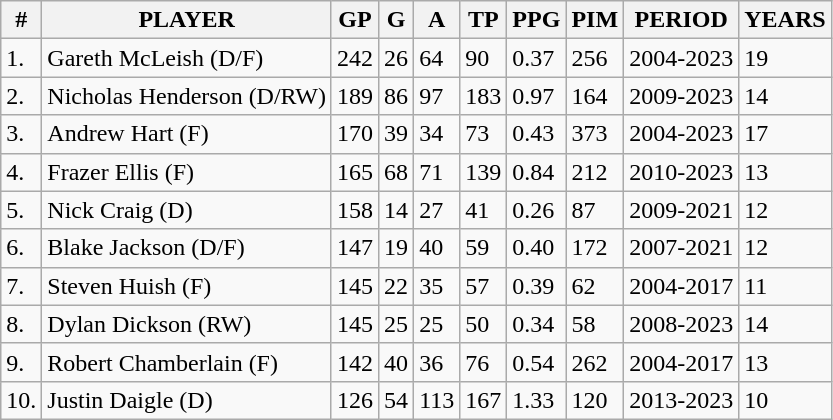<table class="wikitable">
<tr>
<th>#</th>
<th colspan="1">PLAYER</th>
<th colspan="1">GP</th>
<th colspan="1">G</th>
<th colspan="1">A</th>
<th colspan="1">TP</th>
<th colspan="1">PPG</th>
<th colspan="1">PIM</th>
<th colspan="1">PERIOD</th>
<th colspan="1">YEARS</th>
</tr>
<tr>
<td>1.</td>
<td>Gareth McLeish (D/F)</td>
<td>242</td>
<td>26</td>
<td>64</td>
<td>90</td>
<td>0.37</td>
<td>256</td>
<td>2004-2023</td>
<td>19</td>
</tr>
<tr>
<td>2.</td>
<td>Nicholas Henderson (D/RW)</td>
<td>189</td>
<td>86</td>
<td>97</td>
<td>183</td>
<td>0.97</td>
<td>164</td>
<td>2009-2023</td>
<td>14</td>
</tr>
<tr>
<td>3.</td>
<td>Andrew Hart (F)</td>
<td>170</td>
<td>39</td>
<td>34</td>
<td>73</td>
<td>0.43</td>
<td>373</td>
<td>2004-2023</td>
<td>17</td>
</tr>
<tr>
<td>4.</td>
<td>Frazer Ellis (F)</td>
<td>165</td>
<td>68</td>
<td>71</td>
<td>139</td>
<td>0.84</td>
<td>212</td>
<td>2010-2023</td>
<td>13</td>
</tr>
<tr>
<td>5.</td>
<td>Nick Craig (D)</td>
<td>158</td>
<td>14</td>
<td>27</td>
<td>41</td>
<td>0.26</td>
<td>87</td>
<td>2009-2021</td>
<td>12</td>
</tr>
<tr>
<td>6.</td>
<td>Blake Jackson (D/F)</td>
<td>147</td>
<td>19</td>
<td>40</td>
<td>59</td>
<td>0.40</td>
<td>172</td>
<td>2007-2021</td>
<td>12</td>
</tr>
<tr>
<td>7.</td>
<td>Steven Huish (F)</td>
<td>145</td>
<td>22</td>
<td>35</td>
<td>57</td>
<td>0.39</td>
<td>62</td>
<td>2004-2017</td>
<td>11</td>
</tr>
<tr>
<td>8.</td>
<td>Dylan Dickson (RW)</td>
<td>145</td>
<td>25</td>
<td>25</td>
<td>50</td>
<td>0.34</td>
<td>58</td>
<td>2008-2023</td>
<td>14</td>
</tr>
<tr>
<td>9.</td>
<td>Robert Chamberlain (F)</td>
<td>142</td>
<td>40</td>
<td>36</td>
<td>76</td>
<td>0.54</td>
<td>262</td>
<td>2004-2017</td>
<td>13</td>
</tr>
<tr>
<td>10.</td>
<td>Justin Daigle (D)</td>
<td>126</td>
<td>54</td>
<td>113</td>
<td>167</td>
<td>1.33</td>
<td>120</td>
<td>2013-2023</td>
<td>10</td>
</tr>
</table>
